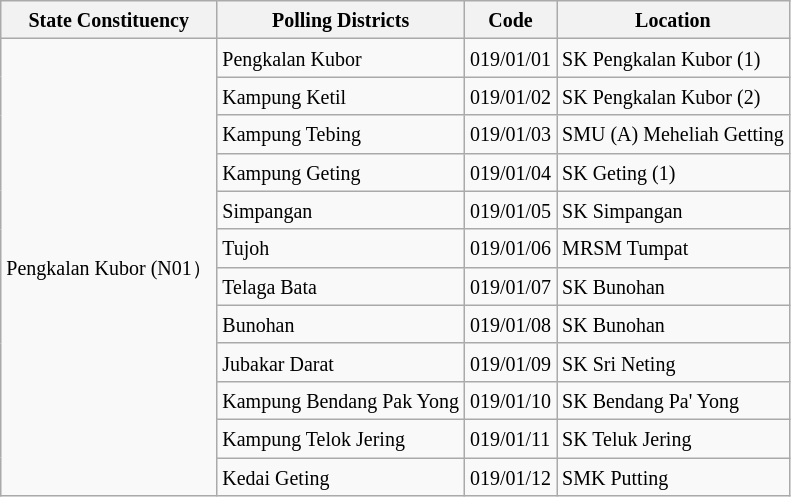<table class="wikitable sortable mw-collapsible">
<tr>
<th><small>State Constituency</small></th>
<th><small>Polling Districts</small></th>
<th><small>Code</small></th>
<th><small>Location</small></th>
</tr>
<tr>
<td rowspan="12"><small>Pengkalan Kubor (N01）</small></td>
<td><small>Pengkalan Kubor</small></td>
<td><small>019/01/01</small></td>
<td><small>SK Pengkalan Kubor (1)</small></td>
</tr>
<tr>
<td><small>Kampung Ketil</small></td>
<td><small>019/01/02</small></td>
<td><small>SK Pengkalan Kubor (2)</small></td>
</tr>
<tr>
<td><small>Kampung Tebing</small></td>
<td><small>019/01/03</small></td>
<td><small>SMU (A) Meheliah Getting</small></td>
</tr>
<tr>
<td><small>Kampung Geting</small></td>
<td><small>019/01/04</small></td>
<td><small>SK Geting (1)</small></td>
</tr>
<tr>
<td><small>Simpangan</small></td>
<td><small>019/01/05</small></td>
<td><small>SK Simpangan</small></td>
</tr>
<tr>
<td><small>Tujoh</small></td>
<td><small>019/01/06</small></td>
<td><small>MRSM Tumpat</small></td>
</tr>
<tr>
<td><small>Telaga Bata</small></td>
<td><small>019/01/07</small></td>
<td><small>SK Bunohan</small></td>
</tr>
<tr>
<td><small>Bunohan</small></td>
<td><small>019/01/08</small></td>
<td><small>SK Bunohan</small></td>
</tr>
<tr>
<td><small>Jubakar Darat</small></td>
<td><small>019/01/09</small></td>
<td><small>SK Sri Neting</small></td>
</tr>
<tr>
<td><small>Kampung Bendang Pak Yong</small></td>
<td><small>019/01/10</small></td>
<td><small>SK Bendang Pa' Yong</small></td>
</tr>
<tr>
<td><small>Kampung Telok Jering</small></td>
<td><small>019/01/11</small></td>
<td><small>SK Teluk Jering</small></td>
</tr>
<tr>
<td><small>Kedai Geting</small></td>
<td><small>019/01/12</small></td>
<td><small>SMK Putting</small></td>
</tr>
</table>
